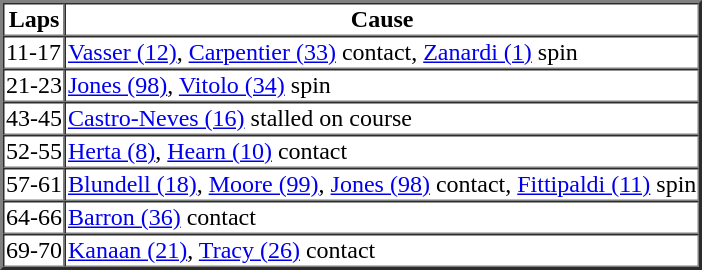<table border=2 cellspacing=0>
<tr>
<th>Laps</th>
<th>Cause</th>
</tr>
<tr>
<td>11-17</td>
<td><a href='#'>Vasser (12)</a>, <a href='#'>Carpentier (33)</a> contact, <a href='#'>Zanardi (1)</a> spin</td>
</tr>
<tr>
<td>21-23</td>
<td><a href='#'>Jones (98)</a>, <a href='#'>Vitolo (34)</a> spin</td>
</tr>
<tr>
<td>43-45</td>
<td><a href='#'>Castro-Neves (16)</a> stalled on course</td>
</tr>
<tr>
<td>52-55</td>
<td><a href='#'>Herta (8)</a>, <a href='#'>Hearn (10)</a> contact</td>
</tr>
<tr>
<td>57-61</td>
<td><a href='#'>Blundell (18)</a>, <a href='#'>Moore (99)</a>, <a href='#'>Jones (98)</a> contact, <a href='#'>Fittipaldi (11)</a> spin</td>
</tr>
<tr>
<td>64-66</td>
<td><a href='#'>Barron (36)</a> contact</td>
</tr>
<tr>
<td>69-70</td>
<td><a href='#'>Kanaan (21)</a>, <a href='#'>Tracy (26)</a> contact</td>
</tr>
</table>
